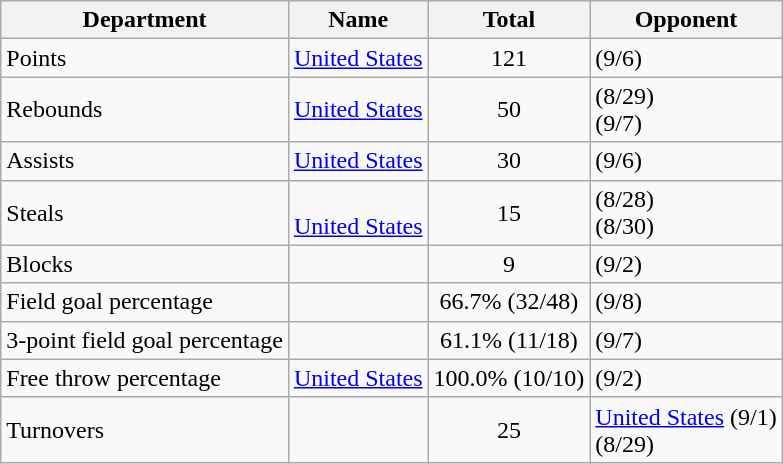<table class=wikitable>
<tr>
<th>Department</th>
<th>Name</th>
<th>Total</th>
<th>Opponent</th>
</tr>
<tr>
<td>Points</td>
<td> <a href='#'>United States</a></td>
<td align=center>121</td>
<td> (9/6)</td>
</tr>
<tr>
<td>Rebounds</td>
<td> <a href='#'>United States</a><br></td>
<td align=center>50</td>
<td> (8/29)<br> (9/7)</td>
</tr>
<tr>
<td>Assists</td>
<td> <a href='#'>United States</a></td>
<td align=center>30</td>
<td> (9/6)</td>
</tr>
<tr>
<td>Steals</td>
<td><br> <a href='#'>United States</a></td>
<td align=center>15</td>
<td> (8/28)<br> (8/30)</td>
</tr>
<tr>
<td>Blocks</td>
<td></td>
<td align=center>9</td>
<td> (9/2)</td>
</tr>
<tr>
<td>Field goal percentage</td>
<td></td>
<td align=center>66.7% (32/48)</td>
<td> (9/8)</td>
</tr>
<tr>
<td>3-point field goal percentage</td>
<td></td>
<td align=center>61.1% (11/18)</td>
<td> (9/7)</td>
</tr>
<tr>
<td>Free throw percentage</td>
<td> <a href='#'>United States</a></td>
<td align=center>100.0% (10/10)</td>
<td> (9/2)</td>
</tr>
<tr>
<td>Turnovers</td>
<td> <br> </td>
<td align=center>25</td>
<td> <a href='#'>United States</a> (9/1) <br>  (8/29)</td>
</tr>
</table>
